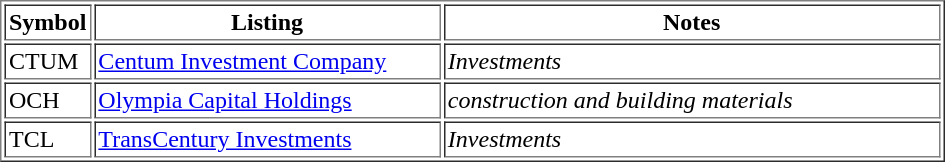<table border="1" cellpadding="2">
<tr>
<th width="50">Symbol</th>
<th width="225">Listing</th>
<th width="325">Notes</th>
</tr>
<tr>
<td>CTUM</td>
<td><a href='#'>Centum Investment Company</a></td>
<td><em>Investments</em></td>
</tr>
<tr>
<td>OCH</td>
<td><a href='#'>Olympia Capital Holdings</a></td>
<td><em>construction and building materials</em></td>
</tr>
<tr>
<td>TCL</td>
<td><a href='#'>TransCentury Investments</a></td>
<td><em>Investments</em></td>
</tr>
</table>
